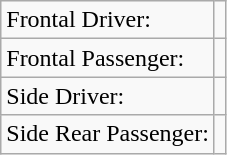<table class="wikitable">
<tr>
<td>Frontal Driver:</td>
<td></td>
</tr>
<tr>
<td>Frontal Passenger:</td>
<td></td>
</tr>
<tr>
<td>Side Driver:</td>
<td></td>
</tr>
<tr>
<td>Side Rear Passenger:</td>
<td></td>
</tr>
</table>
